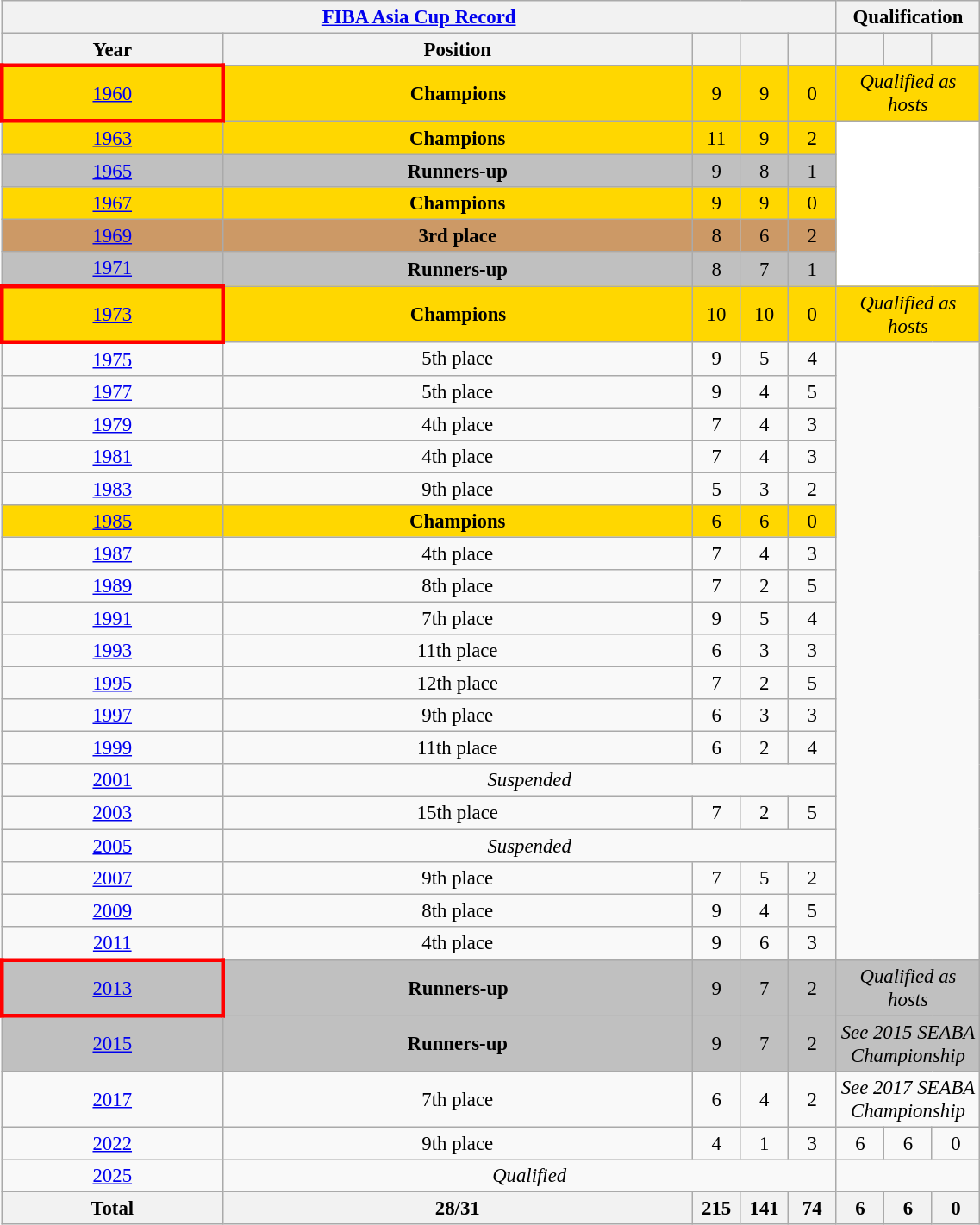<table class="wikitable collapsible autocollapse" style="text-align: center; font-size:95%;" width=60%;">
<tr>
<th colspan=5><a href='#'>FIBA Asia Cup Record</a></th>
<th colspan=4>Qualification</th>
</tr>
<tr>
<th>Year</th>
<th>Position</th>
<th width=30></th>
<th width=30></th>
<th width=30></th>
<th width=30></th>
<th width=30></th>
<th width=30></th>
</tr>
<tr>
</tr>
<tr bgcolor=gold>
<td style="border: 3px solid red"> <a href='#'>1960</a></td>
<td><strong>Champions</strong></td>
<td>9</td>
<td>9</td>
<td>0</td>
<td colspan=3 rowspan=1><em>Qualified as hosts</em></td>
</tr>
<tr bgcolor=gold>
<td> <a href='#'>1963</a></td>
<td><strong>Champions</strong></td>
<td>11</td>
<td>9</td>
<td>2</td>
<td bgcolor=white colspan=3 rowspan=5></td>
</tr>
<tr bgcolor=silver>
<td> <a href='#'>1965</a></td>
<td><strong>Runners-up</strong></td>
<td>9</td>
<td>8</td>
<td>1</td>
</tr>
<tr bgcolor=gold>
<td> <a href='#'>1967</a></td>
<td><strong>Champions</strong></td>
<td>9</td>
<td>9</td>
<td>0</td>
</tr>
<tr bgcolor=#cc9966>
<td> <a href='#'>1969</a></td>
<td><strong>3rd place</strong></td>
<td>8</td>
<td>6</td>
<td>2</td>
</tr>
<tr bgcolor=silver>
<td> <a href='#'>1971</a></td>
<td><strong>Runners-up</strong></td>
<td>8</td>
<td>7</td>
<td>1</td>
</tr>
<tr bgcolor=gold>
<td style="border: 3px solid red"> <a href='#'>1973</a></td>
<td><strong>Champions</strong></td>
<td>10</td>
<td>10</td>
<td>0</td>
<td colspan=3 rowspan=1><em>Qualified as hosts</em></td>
</tr>
<tr>
<td> <a href='#'>1975</a></td>
<td>5th place</td>
<td>9</td>
<td>5</td>
<td>4</td>
<td colspan=3 rowspan=19></td>
</tr>
<tr>
<td> <a href='#'>1977</a></td>
<td>5th place</td>
<td>9</td>
<td>4</td>
<td>5</td>
</tr>
<tr>
<td> <a href='#'>1979</a></td>
<td>4th place</td>
<td>7</td>
<td>4</td>
<td>3</td>
</tr>
<tr>
<td> <a href='#'>1981</a></td>
<td>4th place</td>
<td>7</td>
<td>4</td>
<td>3</td>
</tr>
<tr>
<td> <a href='#'>1983</a></td>
<td>9th place</td>
<td>5</td>
<td>3</td>
<td>2</td>
</tr>
<tr bgcolor=gold>
<td> <a href='#'>1985</a></td>
<td><strong>Champions</strong></td>
<td>6</td>
<td>6</td>
<td>0</td>
</tr>
<tr>
<td> <a href='#'>1987</a></td>
<td>4th place</td>
<td>7</td>
<td>4</td>
<td>3</td>
</tr>
<tr>
<td> <a href='#'>1989</a></td>
<td>8th place</td>
<td>7</td>
<td>2</td>
<td>5</td>
</tr>
<tr>
<td> <a href='#'>1991</a></td>
<td>7th place</td>
<td>9</td>
<td>5</td>
<td>4</td>
</tr>
<tr>
<td> <a href='#'>1993</a></td>
<td>11th place</td>
<td>6</td>
<td>3</td>
<td>3</td>
</tr>
<tr>
<td> <a href='#'>1995</a></td>
<td>12th place</td>
<td>7</td>
<td>2</td>
<td>5</td>
</tr>
<tr>
<td> <a href='#'>1997</a></td>
<td>9th place</td>
<td>6</td>
<td>3</td>
<td>3</td>
</tr>
<tr>
<td> <a href='#'>1999</a></td>
<td>11th place</td>
<td>6</td>
<td>2</td>
<td>4</td>
</tr>
<tr>
<td> <a href='#'>2001</a></td>
<td colspan=4><em>Suspended</em></td>
</tr>
<tr>
<td> <a href='#'>2003</a></td>
<td>15th place</td>
<td>7</td>
<td>2</td>
<td>5</td>
</tr>
<tr>
<td> <a href='#'>2005</a></td>
<td colspan=4><em>Suspended</em></td>
</tr>
<tr>
<td> <a href='#'>2007</a></td>
<td>9th place</td>
<td>7</td>
<td>5</td>
<td>2</td>
</tr>
<tr>
<td> <a href='#'>2009</a></td>
<td>8th place</td>
<td>9</td>
<td>4</td>
<td>5</td>
</tr>
<tr>
<td> <a href='#'>2011</a></td>
<td>4th place</td>
<td>9</td>
<td>6</td>
<td>3</td>
</tr>
<tr bgcolor=silver>
<td style="border: 3px solid red"> <a href='#'>2013</a></td>
<td><strong>Runners-up</strong></td>
<td>9</td>
<td>7</td>
<td>2</td>
<td bgcolor=silver colspan=3 rowspan=1><em>Qualified as hosts</em></td>
</tr>
<tr bgcolor=silver>
<td> <a href='#'>2015</a></td>
<td><strong>Runners-up</strong></td>
<td>9</td>
<td>7</td>
<td>2</td>
<td bgcolor=silver colspan=3 rowspan=1><em>See 2015 SEABA Championship</em></td>
</tr>
<tr>
<td> <a href='#'>2017</a></td>
<td>7th place</td>
<td>6</td>
<td>4</td>
<td>2</td>
<td colspan=3 rowspan=1><em>See 2017 SEABA Championship</em></td>
</tr>
<tr>
<td> <a href='#'>2022</a></td>
<td>9th place</td>
<td>4</td>
<td>1</td>
<td>3</td>
<td>6</td>
<td>6</td>
<td>0</td>
</tr>
<tr>
<td> <a href='#'>2025</a></td>
<td colspan=4><em>Qualified</em></td>
</tr>
<tr>
<th>Total</th>
<th>28/31</th>
<th>215</th>
<th>141</th>
<th>74</th>
<th>6</th>
<th>6</th>
<th>0</th>
</tr>
</table>
